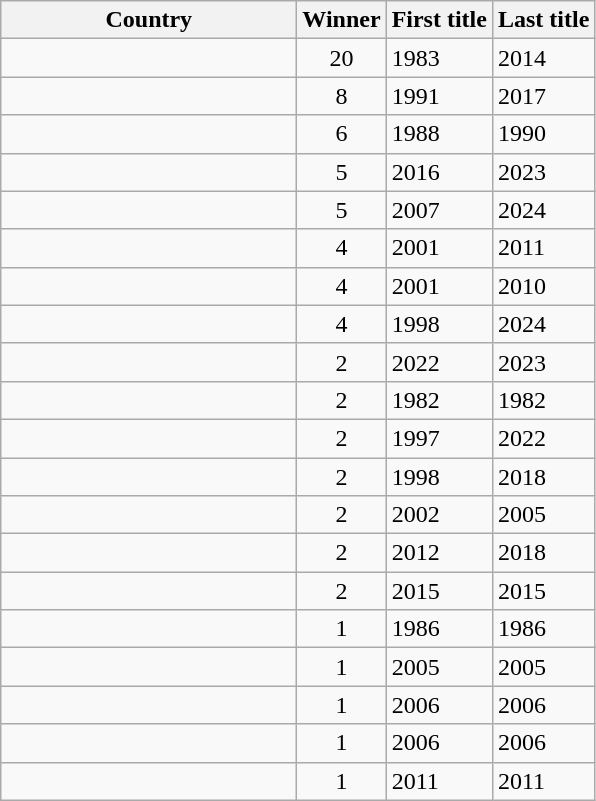<table class="sortable wikitable">
<tr>
<th scope="col" width="190">Country</th>
<th>Winner</th>
<th>First title</th>
<th>Last title</th>
</tr>
<tr>
<td></td>
<td align="center">20</td>
<td>1983</td>
<td>2014</td>
</tr>
<tr>
<td></td>
<td align="center">8</td>
<td>1991</td>
<td>2017</td>
</tr>
<tr>
<td></td>
<td align="center">6</td>
<td>1988</td>
<td>1990</td>
</tr>
<tr>
<td></td>
<td align="center">5</td>
<td>2016</td>
<td>2023</td>
</tr>
<tr>
<td></td>
<td align="center">5</td>
<td>2007</td>
<td>2024</td>
</tr>
<tr>
<td></td>
<td align="center">4</td>
<td>2001</td>
<td>2011</td>
</tr>
<tr>
<td></td>
<td align="center">4</td>
<td>2001</td>
<td>2010</td>
</tr>
<tr>
<td></td>
<td align="center">4</td>
<td>1998</td>
<td>2024</td>
</tr>
<tr>
<td></td>
<td align="center">2</td>
<td>2022</td>
<td>2023</td>
</tr>
<tr>
<td></td>
<td align="center">2</td>
<td>1982</td>
<td>1982</td>
</tr>
<tr>
<td></td>
<td align="center">2</td>
<td>1997</td>
<td>2022</td>
</tr>
<tr>
<td></td>
<td align="center">2</td>
<td>1998</td>
<td>2018</td>
</tr>
<tr>
<td></td>
<td align="center">2</td>
<td>2002</td>
<td>2005</td>
</tr>
<tr>
<td></td>
<td align="center">2</td>
<td>2012</td>
<td>2018</td>
</tr>
<tr>
<td></td>
<td align="center">2</td>
<td>2015</td>
<td>2015</td>
</tr>
<tr>
<td></td>
<td align="center">1</td>
<td>1986</td>
<td>1986</td>
</tr>
<tr>
<td></td>
<td align="center">1</td>
<td>2005</td>
<td>2005</td>
</tr>
<tr>
<td></td>
<td align="center">1</td>
<td>2006</td>
<td>2006</td>
</tr>
<tr>
<td></td>
<td align="center">1</td>
<td>2006</td>
<td>2006</td>
</tr>
<tr>
<td></td>
<td align="center">1</td>
<td>2011</td>
<td>2011</td>
</tr>
</table>
